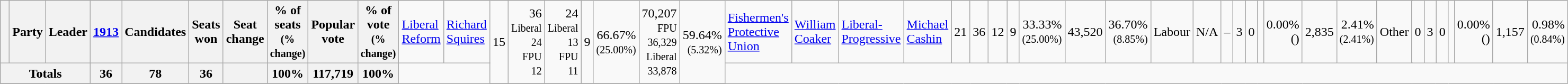<table class="wikitable">
<tr>
<th> </th>
<th>Party</th>
<th>Leader</th>
<th><a href='#'>1913</a></th>
<th>Candidates</th>
<th>Seats won</th>
<th>Seat change</th>
<th>% of seats<br><small>(% change)</small></th>
<th>Popular vote</th>
<th>% of vote<br><small>(% change)</small><br></th>
<td><a href='#'>Liberal Reform</a></td>
<td><a href='#'>Richard Squires</a></td>
<td align=right rowspan=2>15</td>
<td align=right rowspan=2>36<br><small>Liberal 24<br>FPU 12</small></td>
<td align=right rowspan=2>24<br><small>Liberal 13<br>FPU 11</small></td>
<td align=right rowspan=2>9</td>
<td align=right rowspan=2>66.67%<br><small>(25.00%)</small></td>
<td align=right rowspan=2 >70,207<br><small>FPU 36,329<br>Liberal 33,878</small></td>
<td align=right rowspan=2 >59.64%<br><small>(5.32%)</small><br></td>
<td><a href='#'>Fishermen's Protective Union</a></td>
<td><a href='#'>William Coaker</a><br></td>
<td><a href='#'>Liberal-Progressive</a></td>
<td><a href='#'>Michael Cashin</a></td>
<td align=right>21</td>
<td align=right>36</td>
<td align=right>12</td>
<td align=right>9</td>
<td align=right>33.33%<br><small>(25.00%)</small></td>
<td align=right>43,520</td>
<td align=right >36.70%<br><small>(8.85%)</small><br></td>
<td>Labour</td>
<td>N/A</td>
<td align=right>–</td>
<td align=right>3</td>
<td align=right>0</td>
<td align=right></td>
<td align=right>0.00%<br>()</td>
<td align=right>2,835</td>
<td align=right >2.41%<br><small>(2.41%)</small><br></td>
<td colspan="2">Other</td>
<td align=right>0</td>
<td align=right>3</td>
<td align=right>0</td>
<td align=right></td>
<td align=right>0.00%<br>()</td>
<td align=right>1,157</td>
<td align=right >0.98%<br><small>(0.84%)</small></td>
</tr>
<tr>
<th colspan="3">Totals</th>
<th align=right>36</th>
<th align=right>78</th>
<th align=right>36</th>
<th align=right></th>
<th align=right>100%</th>
<th align=right>117,719</th>
<th align=right>100%</th>
</tr>
<tr>
</tr>
</table>
